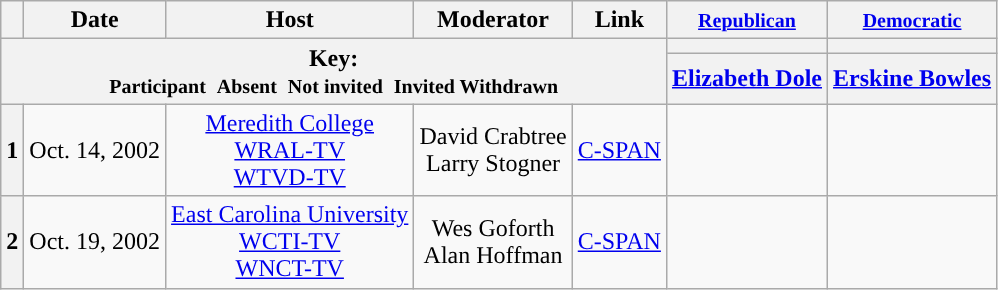<table class="wikitable" style="text-align:center;">
<tr>
<th scope="col"></th>
<th scope="col">Date</th>
<th scope="col">Host</th>
<th scope="col">Moderator</th>
<th scope="col">Link</th>
<th scope="col"><small><a href='#'>Republican</a></small></th>
<th scope="col"><small><a href='#'>Democratic</a></small></th>
</tr>
<tr>
<th colspan="5" rowspan="2">Key:<br> <small>Participant </small>  <small>Absent </small>  <small>Not invited </small>  <small>Invited  Withdrawn</small></th>
<th scope="col" style="background:"></th>
<th scope="col" style="background:"></th>
</tr>
<tr>
<th scope="col"><a href='#'>Elizabeth Dole</a></th>
<th scope="col"><a href='#'>Erskine Bowles</a></th>
</tr>
<tr>
<th>1</th>
<td style="white-space:nowrap;">Oct. 14, 2002</td>
<td style="white-space:nowrap;"><a href='#'>Meredith College</a><br><a href='#'>WRAL-TV</a><br><a href='#'>WTVD-TV</a></td>
<td style="white-space:nowrap;">David Crabtree<br>Larry Stogner</td>
<td style="white-space:nowrap;"><a href='#'>C-SPAN</a></td>
<td></td>
<td></td>
</tr>
<tr>
<th>2</th>
<td style="white-space:nowrap;">Oct. 19, 2002</td>
<td style="white-space:nowrap;"><a href='#'>East Carolina University</a><br><a href='#'>WCTI-TV</a><br><a href='#'>WNCT-TV</a></td>
<td style="white-space:nowrap;">Wes Goforth<br>Alan Hoffman</td>
<td style="white-space:nowrap;"><a href='#'>C-SPAN</a></td>
<td></td>
<td></td>
</tr>
</table>
